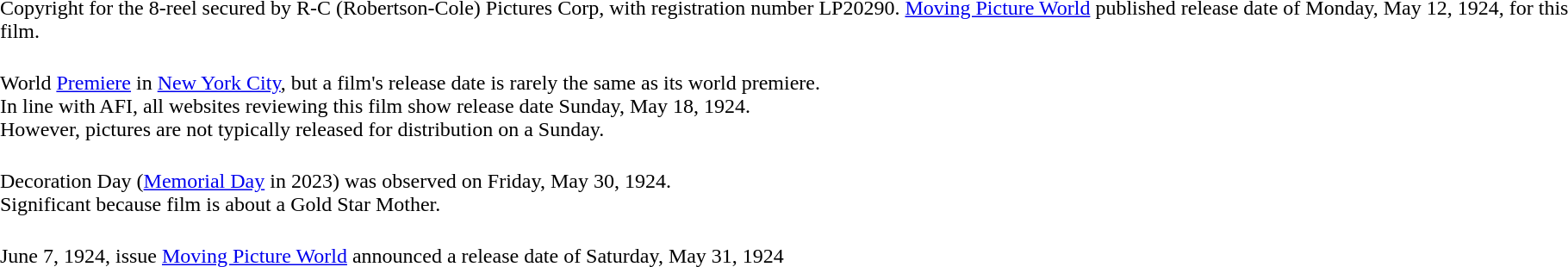<table cellpadding=10>
<tr>
<td></td>
<td>Copyright for the 8-reel  secured by R-C (Robertson-Cole) Pictures Corp, with registration number LP20290. <a href='#'>Moving Picture World</a> published release date of Monday, May 12, 1924, for this film.</td>
</tr>
<tr>
<td></td>
<td>World <a href='#'>Premiere</a> in <a href='#'>New York City</a>, but a film's release date is rarely the same as its world premiere.<br>In line with AFI, all websites reviewing this film show release date Sunday, May 18, 1924.<br>However, pictures are not typically released for distribution on a Sunday.</td>
</tr>
<tr>
<td></td>
<td>Decoration Day (<a href='#'>Memorial Day</a> in 2023) was observed on Friday, May 30, 1924.<br>Significant because film is about a Gold Star Mother.</td>
</tr>
<tr>
<td></td>
<td>June 7, 1924, issue <a href='#'>Moving Picture World</a> announced a release date of Saturday, May 31, 1924</td>
</tr>
<tr>
</tr>
</table>
